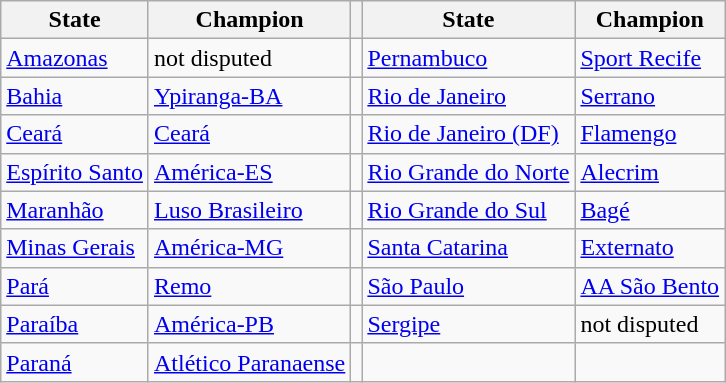<table class="wikitable">
<tr>
<th>State</th>
<th>Champion</th>
<th></th>
<th>State</th>
<th>Champion</th>
</tr>
<tr>
<td><a href='#'>Amazonas</a></td>
<td>not disputed</td>
<td></td>
<td><a href='#'>Pernambuco</a></td>
<td><a href='#'>Sport Recife</a></td>
</tr>
<tr>
<td><a href='#'>Bahia</a></td>
<td><a href='#'>Ypiranga-BA</a></td>
<td></td>
<td><a href='#'>Rio de Janeiro</a></td>
<td><a href='#'>Serrano</a></td>
</tr>
<tr>
<td><a href='#'>Ceará</a></td>
<td><a href='#'>Ceará</a></td>
<td></td>
<td><a href='#'>Rio de Janeiro (DF)</a></td>
<td><a href='#'>Flamengo</a></td>
</tr>
<tr>
<td><a href='#'>Espírito Santo</a></td>
<td><a href='#'>América-ES</a></td>
<td></td>
<td><a href='#'>Rio Grande do Norte</a></td>
<td><a href='#'>Alecrim</a></td>
</tr>
<tr>
<td><a href='#'>Maranhão</a></td>
<td><a href='#'>Luso Brasileiro</a></td>
<td></td>
<td><a href='#'>Rio Grande do Sul</a></td>
<td><a href='#'>Bagé</a></td>
</tr>
<tr>
<td><a href='#'>Minas Gerais</a></td>
<td><a href='#'>América-MG</a></td>
<td></td>
<td><a href='#'>Santa Catarina</a></td>
<td><a href='#'>Externato</a></td>
</tr>
<tr>
<td><a href='#'>Pará</a></td>
<td><a href='#'>Remo</a></td>
<td></td>
<td><a href='#'>São Paulo</a></td>
<td><a href='#'>AA São Bento</a></td>
</tr>
<tr>
<td><a href='#'>Paraíba</a></td>
<td><a href='#'>América-PB</a></td>
<td></td>
<td><a href='#'>Sergipe</a></td>
<td>not disputed</td>
</tr>
<tr>
<td><a href='#'>Paraná</a></td>
<td><a href='#'>Atlético Paranaense</a></td>
<td></td>
<td></td>
<td></td>
</tr>
</table>
